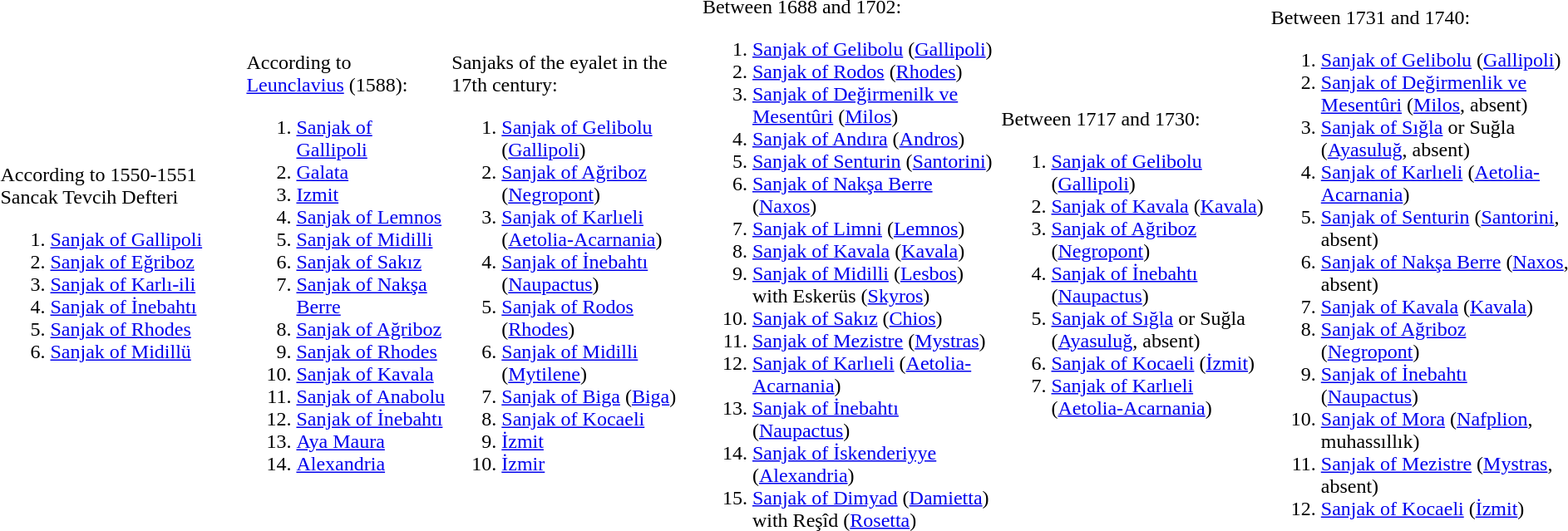<table>
<tr>
<td>According to 1550-1551 Sancak Tevcih Defteri<br><ol><li><a href='#'>Sanjak of Gallipoli</a></li><li><a href='#'>Sanjak of Eğriboz</a></li><li><a href='#'>Sanjak of Karlı-ili</a></li><li><a href='#'>Sanjak of İnebahtı</a></li><li><a href='#'>Sanjak of Rhodes</a></li><li><a href='#'>Sanjak of Midillü</a></li></ol></td>
<td>According to <a href='#'>Leunclavius</a> (1588):<br><ol><li><a href='#'>Sanjak of Gallipoli</a></li><li><a href='#'>Galata</a></li><li><a href='#'>Izmit</a></li><li><a href='#'>Sanjak of Lemnos</a></li><li><a href='#'>Sanjak of Midilli</a></li><li><a href='#'>Sanjak of Sakız</a></li><li><a href='#'>Sanjak of Nakşa Berre</a></li><li><a href='#'>Sanjak of Ağriboz</a></li><li><a href='#'>Sanjak of Rhodes</a></li><li><a href='#'>Sanjak of Kavala</a></li><li><a href='#'>Sanjak of Anabolu</a></li><li><a href='#'>Sanjak of İnebahtı</a></li><li><a href='#'>Aya Maura</a></li><li><a href='#'>Alexandria</a></li></ol></td>
<td>Sanjaks of the eyalet in the 17th century:<br><ol><li><a href='#'>Sanjak of Gelibolu</a> (<a href='#'>Gallipoli</a>)</li><li><a href='#'>Sanjak of Ağriboz</a> (<a href='#'>Negropont</a>)</li><li><a href='#'>Sanjak of Karlıeli</a> (<a href='#'>Aetolia-Acarnania</a>)</li><li><a href='#'>Sanjak of İnebahtı</a> (<a href='#'>Naupactus</a>)</li><li><a href='#'>Sanjak of Rodos</a> (<a href='#'>Rhodes</a>)</li><li><a href='#'>Sanjak of Midilli</a> (<a href='#'>Mytilene</a>)</li><li><a href='#'>Sanjak of Biga</a> (<a href='#'>Biga</a>)</li><li><a href='#'>Sanjak of Kocaeli</a></li><li><a href='#'>İzmit</a></li><li><a href='#'>İzmir</a></li></ol></td>
<td>Between 1688 and 1702:<br><ol><li><a href='#'>Sanjak of Gelibolu</a> (<a href='#'>Gallipoli</a>)</li><li><a href='#'>Sanjak of Rodos</a> (<a href='#'>Rhodes</a>)</li><li><a href='#'>Sanjak of Değirmenilk ve Mesentûri</a> (<a href='#'>Milos</a>)</li><li><a href='#'>Sanjak of Andıra</a> (<a href='#'>Andros</a>)</li><li><a href='#'>Sanjak of Senturin</a> (<a href='#'>Santorini</a>)</li><li><a href='#'>Sanjak of Nakşa Berre</a> (<a href='#'>Naxos</a>)</li><li><a href='#'>Sanjak of Limni</a> (<a href='#'>Lemnos</a>)</li><li><a href='#'>Sanjak of Kavala</a> (<a href='#'>Kavala</a>)</li><li><a href='#'>Sanjak of Midilli</a> (<a href='#'>Lesbos</a>) with Eskerüs (<a href='#'>Skyros</a>)</li><li><a href='#'>Sanjak of Sakız</a> (<a href='#'>Chios</a>)</li><li><a href='#'>Sanjak of Mezistre</a> (<a href='#'>Mystras</a>)</li><li><a href='#'>Sanjak of Karlıeli</a> (<a href='#'>Aetolia-Acarnania</a>)</li><li><a href='#'>Sanjak of İnebahtı</a> (<a href='#'>Naupactus</a>)</li><li><a href='#'>Sanjak of İskenderiyye</a> (<a href='#'>Alexandria</a>)</li><li><a href='#'>Sanjak of Dimyad</a> (<a href='#'>Damietta</a>) with Reşîd (<a href='#'>Rosetta</a>)</li></ol></td>
<td>Between 1717 and 1730:<br><ol><li><a href='#'>Sanjak of Gelibolu</a> (<a href='#'>Gallipoli</a>)</li><li><a href='#'>Sanjak of Kavala</a> (<a href='#'>Kavala</a>)</li><li><a href='#'>Sanjak of Ağriboz</a> (<a href='#'>Negropont</a>)</li><li><a href='#'>Sanjak of İnebahtı</a> (<a href='#'>Naupactus</a>)</li><li><a href='#'>Sanjak of Sığla</a> or Suğla (<a href='#'>Ayasuluğ</a>, absent)</li><li><a href='#'>Sanjak of Kocaeli</a> (<a href='#'>İzmit</a>)</li><li><a href='#'>Sanjak of Karlıeli</a> (<a href='#'>Aetolia-Acarnania</a>)</li></ol></td>
<td>Between 1731 and 1740:<br><ol><li><a href='#'>Sanjak of Gelibolu</a> (<a href='#'>Gallipoli</a>)</li><li><a href='#'>Sanjak of Değirmenlik ve Mesentûri</a> (<a href='#'>Milos</a>, absent)</li><li><a href='#'>Sanjak of Sığla</a> or Suğla (<a href='#'>Ayasuluğ</a>, absent)</li><li><a href='#'>Sanjak of Karlıeli</a> (<a href='#'>Aetolia-Acarnania</a>)</li><li><a href='#'>Sanjak of Senturin</a> (<a href='#'>Santorini</a>, absent)</li><li><a href='#'>Sanjak of Nakşa Berre</a> (<a href='#'>Naxos</a>, absent)</li><li><a href='#'>Sanjak of Kavala</a> (<a href='#'>Kavala</a>)</li><li><a href='#'>Sanjak of Ağriboz</a> (<a href='#'>Negropont</a>)</li><li><a href='#'>Sanjak of İnebahtı</a> (<a href='#'>Naupactus</a>)</li><li><a href='#'>Sanjak of Mora</a> (<a href='#'>Nafplion</a>, muhassıllık)</li><li><a href='#'>Sanjak of Mezistre</a> (<a href='#'>Mystras</a>, absent)</li><li><a href='#'>Sanjak of Kocaeli</a> (<a href='#'>İzmit</a>)</li></ol></td>
</tr>
</table>
